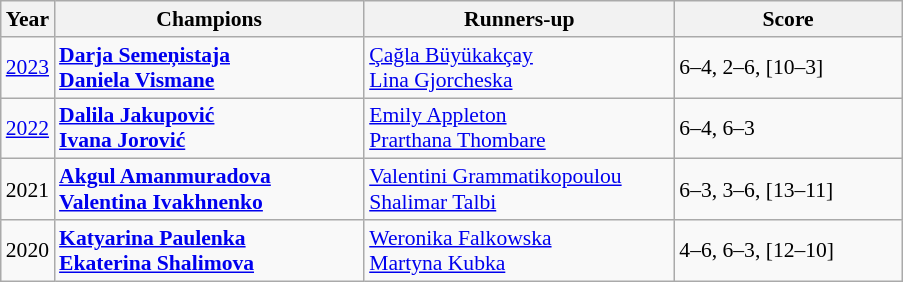<table class="wikitable" style="font-size:90%">
<tr>
<th>Year</th>
<th width="200">Champions</th>
<th width="200">Runners-up</th>
<th width="145">Score</th>
</tr>
<tr>
<td><a href='#'>2023</a></td>
<td> <strong><a href='#'>Darja Semeņistaja</a></strong> <br>  <strong><a href='#'>Daniela Vismane</a></strong></td>
<td> <a href='#'>Çağla Büyükakçay</a> <br>  <a href='#'>Lina Gjorcheska</a></td>
<td>6–4, 2–6, [10–3]</td>
</tr>
<tr>
<td><a href='#'>2022</a></td>
<td> <strong><a href='#'>Dalila Jakupović</a></strong> <br>  <strong><a href='#'>Ivana Jorović</a></strong></td>
<td> <a href='#'>Emily Appleton</a> <br>  <a href='#'>Prarthana Thombare</a></td>
<td>6–4, 6–3</td>
</tr>
<tr>
<td>2021</td>
<td> <strong><a href='#'>Akgul Amanmuradova</a></strong> <br>  <strong><a href='#'>Valentina Ivakhnenko</a></strong></td>
<td> <a href='#'>Valentini Grammatikopoulou</a> <br>  <a href='#'>Shalimar Talbi</a></td>
<td>6–3, 3–6, [13–11]</td>
</tr>
<tr>
<td>2020</td>
<td> <strong><a href='#'>Katyarina Paulenka</a></strong> <br>  <strong><a href='#'>Ekaterina Shalimova</a></strong></td>
<td> <a href='#'>Weronika Falkowska</a> <br>  <a href='#'>Martyna Kubka</a></td>
<td>4–6, 6–3, [12–10]</td>
</tr>
</table>
